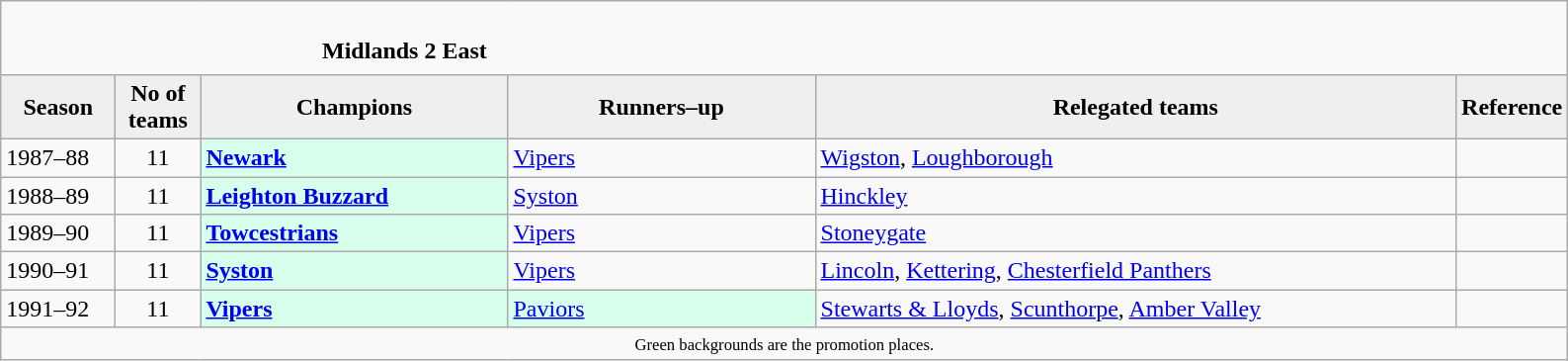<table class="wikitable" style="text-align: left;">
<tr>
<td colspan="11" cellpadding="0" cellspacing="0"><br><table border="0" style="width:100%;" cellpadding="0" cellspacing="0">
<tr>
<td style="width:20%; border:0;"></td>
<td style="border:0;"><strong>Midlands 2 East</strong></td>
<td style="width:20%; border:0;"></td>
</tr>
</table>
</td>
</tr>
<tr>
<th style="background:#efefef; width:70px;">Season</th>
<th style="background:#efefef; width:50px;">No of teams</th>
<th style="background:#efefef; width:200px;">Champions</th>
<th style="background:#efefef; width:200px;">Runners–up</th>
<th style="background:#efefef; width:425px;">Relegated teams</th>
<th style="background:#efefef; width:50px;">Reference</th>
</tr>
<tr align=left>
<td>1987–88</td>
<td style="text-align: center;">11</td>
<td style="background:#d8ffeb;"><strong><a href='#'>Newark</a></strong></td>
<td><a href='#'>Vipers</a></td>
<td><a href='#'>Wigston</a>, <a href='#'>Loughborough</a></td>
<td></td>
</tr>
<tr>
<td>1988–89</td>
<td style="text-align: center;">11</td>
<td style="background:#d8ffeb;"><strong><a href='#'>Leighton Buzzard</a></strong></td>
<td><a href='#'>Syston</a></td>
<td><a href='#'>Hinckley</a></td>
<td></td>
</tr>
<tr>
<td>1989–90</td>
<td style="text-align: center;">11</td>
<td style="background:#d8ffeb;"><strong><a href='#'>Towcestrians</a></strong></td>
<td><a href='#'>Vipers</a></td>
<td><a href='#'>Stoneygate</a></td>
<td></td>
</tr>
<tr>
<td>1990–91</td>
<td style="text-align: center;">11</td>
<td style="background:#d8ffeb;"><strong><a href='#'>Syston</a></strong></td>
<td><a href='#'>Vipers</a></td>
<td><a href='#'>Lincoln</a>, <a href='#'>Kettering</a>, <a href='#'>Chesterfield Panthers</a></td>
<td></td>
</tr>
<tr>
<td>1991–92</td>
<td style="text-align: center;">11</td>
<td style="background:#d8ffeb;"><strong><a href='#'>Vipers</a></strong></td>
<td style="background:#d8ffeb;"><a href='#'>Paviors</a></td>
<td><a href='#'>Stewarts & Lloyds</a>, <a href='#'>Scunthorpe</a>, <a href='#'>Amber Valley</a></td>
<td></td>
</tr>
<tr>
<td colspan="15"  style="border:0; font-size:smaller; text-align:center;"><small><span>Green backgrounds</span> are the promotion places.</small></td>
</tr>
</table>
